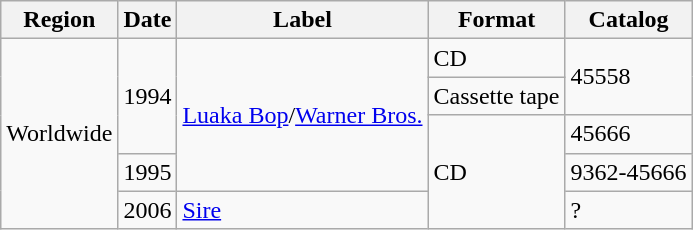<table class="wikitable">
<tr>
<th>Region</th>
<th>Date</th>
<th>Label</th>
<th>Format</th>
<th>Catalog</th>
</tr>
<tr>
<td rowspan="5">Worldwide</td>
<td rowspan="3">1994</td>
<td rowspan="4"><a href='#'>Luaka Bop</a>/<a href='#'>Warner Bros.</a></td>
<td>CD</td>
<td rowspan="2">45558</td>
</tr>
<tr>
<td>Cassette tape</td>
</tr>
<tr>
<td rowspan="3">CD</td>
<td>45666</td>
</tr>
<tr>
<td>1995</td>
<td>9362-45666</td>
</tr>
<tr>
<td>2006</td>
<td><a href='#'>Sire</a></td>
<td>?</td>
</tr>
</table>
